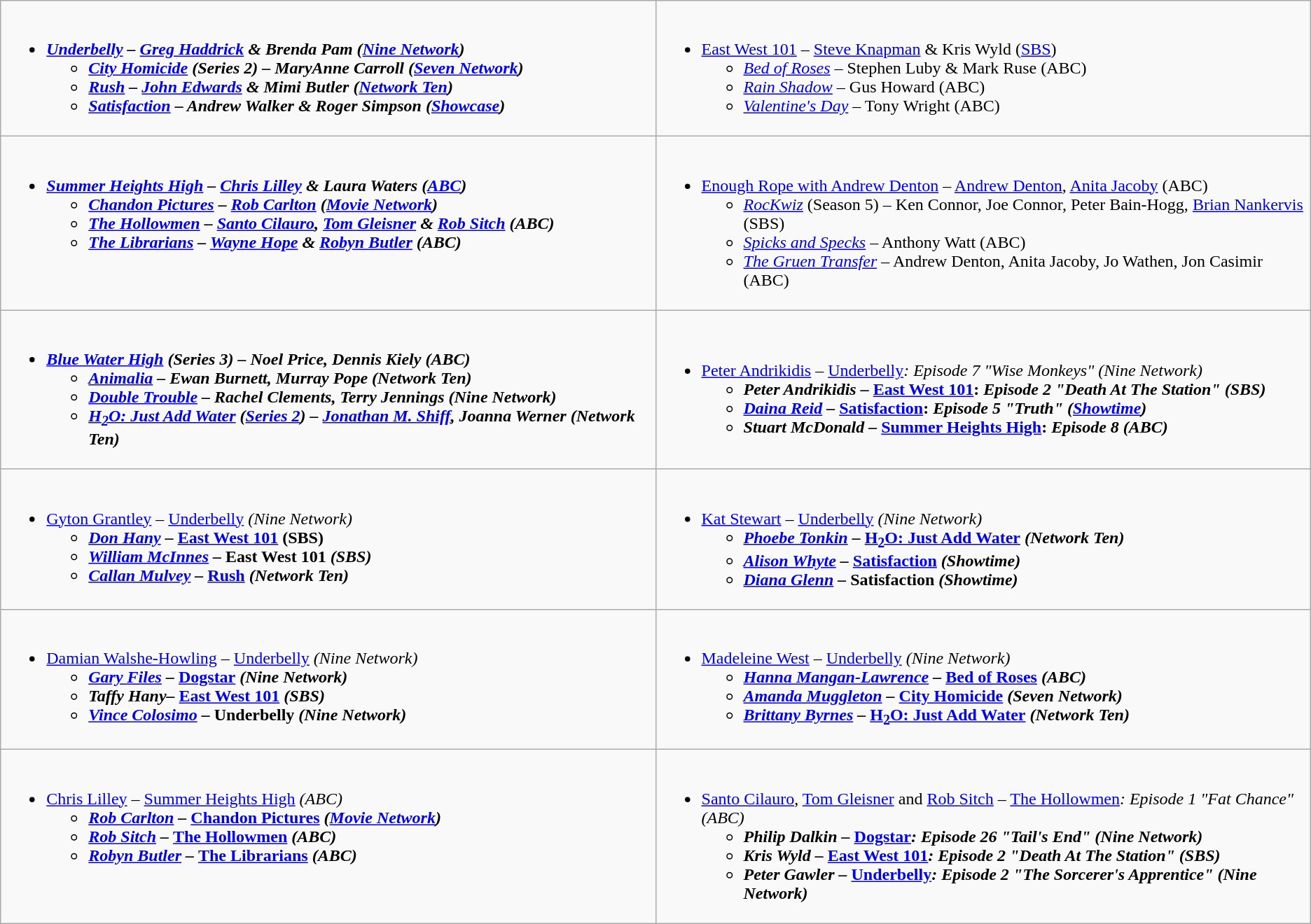<table class="wikitable">
<tr>
<td valign="top" width="50%"><br><ul><li><strong><em><a href='#'>Underbelly</a><em> – <a href='#'>Greg Haddrick</a> & Brenda Pam (<a href='#'>Nine Network</a>)<strong><ul><li></em><a href='#'>City Homicide</a><em> (Series 2) – MaryAnne Carroll (<a href='#'>Seven Network</a>)</li><li></em><a href='#'>Rush</a><em> – <a href='#'>John Edwards</a> & Mimi Butler (<a href='#'>Network Ten</a>)</li><li></em><a href='#'>Satisfaction</a><em> – Andrew Walker & Roger Simpson (<a href='#'>Showcase</a>)</li></ul></li></ul></td>
<td valign="top" width="50%"><br><ul><li></em></strong><a href='#'>East West 101</a></em> – <a href='#'>Steve Knapman</a> & Kris Wyld (<a href='#'>SBS</a>)</strong><ul><li><em><a href='#'>Bed of Roses</a></em> – Stephen Luby & Mark Ruse (ABC)</li><li><em><a href='#'>Rain Shadow</a></em> – Gus Howard (ABC)</li><li><em><a href='#'>Valentine's Day</a></em> – Tony Wright (ABC)</li></ul></li></ul></td>
</tr>
<tr>
<td valign="top" width="50%"><br><ul><li><strong><em><a href='#'>Summer Heights High</a><em> – <a href='#'>Chris Lilley</a> & Laura Waters (<a href='#'>ABC</a>)<strong><ul><li></em><a href='#'>Chandon Pictures</a><em> – <a href='#'>Rob Carlton</a> (<a href='#'>Movie Network</a>)</li><li></em><a href='#'>The Hollowmen</a><em> – <a href='#'>Santo Cilauro</a>, <a href='#'>Tom Gleisner</a> & <a href='#'>Rob Sitch</a> (ABC)</li><li></em><a href='#'>The Librarians</a><em> – <a href='#'>Wayne Hope</a> & <a href='#'>Robyn Butler</a> (ABC)</li></ul></li></ul></td>
<td><br><ul><li></em></strong><a href='#'>Enough Rope with Andrew Denton</a></em> – <a href='#'>Andrew Denton</a>, <a href='#'>Anita Jacoby</a> (ABC)</strong><ul><li><em><a href='#'>RocKwiz</a></em> (Season 5) – Ken Connor, Joe Connor, Peter Bain-Hogg, <a href='#'>Brian Nankervis</a> (SBS)</li><li><em><a href='#'>Spicks and Specks</a></em> – Anthony Watt (ABC)</li><li><em><a href='#'>The Gruen Transfer</a></em>  – Andrew Denton, Anita Jacoby, Jo Wathen, Jon Casimir (ABC)</li></ul></li></ul></td>
</tr>
<tr>
<td valign="top"><br><ul><li><strong><em><a href='#'>Blue Water High</a><em> (Series 3) – Noel Price, Dennis Kiely (ABC)<strong><ul><li></em><a href='#'>Animalia</a><em> – Ewan Burnett, Murray Pope (Network Ten)</li><li></em><a href='#'>Double Trouble</a><em> – Rachel Clements, Terry Jennings (Nine Network)</li><li></em><a href='#'>H<sub>2</sub>O: Just Add Water</a><em> (<a href='#'>Series 2</a>) – <a href='#'>Jonathan M. Shiff</a>, Joanna Werner (Network Ten)</li></ul></li></ul></td>
<td><br><ul><li></em></strong><a href='#'>Peter Andrikidis</a><strong><em> </strong>– </em><a href='#'>Underbelly</a><em>: Episode 7 "Wise Monkeys" (Nine Network)<strong><ul><li>Peter Andrikidis – </em><a href='#'>East West 101</a>:<em> Episode 2 "Death At The Station" (SBS)</li><li><a href='#'>Daina Reid</a> – </em><a href='#'>Satisfaction</a>:<em> Episode 5 "Truth" (<a href='#'>Showtime</a>)</li><li>Stuart McDonald – </em><a href='#'>Summer Heights High</a>:<em> Episode 8 (ABC)</li></ul></li></ul></td>
</tr>
<tr>
<td valign="top"><br><ul><li></strong><a href='#'>Gyton Grantley</a> – </em><a href='#'>Underbelly</a><em> (Nine Network)<strong><ul><li><a href='#'>Don Hany</a> – </em><a href='#'>East West 101</a> (SBS)<em></li><li><a href='#'>William McInnes</a> – </em>East West 101<em> (SBS)</li><li><a href='#'>Callan Mulvey</a> – </em><a href='#'>Rush</a><em> (Network Ten)</li></ul></li></ul></td>
<td valign="top"><br><ul><li></strong><a href='#'>Kat Stewart</a> – </em><a href='#'>Underbelly</a><em> (Nine Network)<strong><ul><li><a href='#'>Phoebe Tonkin</a> – </em><a href='#'>H<sub>2</sub>O: Just Add Water</a><em> (Network Ten)</li><li><a href='#'>Alison Whyte</a> – </em><a href='#'>Satisfaction</a><em> (Showtime)</li><li><a href='#'>Diana Glenn</a> – </em>Satisfaction<em> (Showtime)</li></ul></li></ul></td>
</tr>
<tr>
<td valign="top"><br><ul><li></strong><a href='#'>Damian Walshe-Howling</a> – </em><a href='#'>Underbelly</a><em> (Nine Network)<strong><ul><li><a href='#'>Gary Files</a> – </em><a href='#'>Dogstar</a><em> (Nine Network)</li><li>Taffy Hany– </em><a href='#'>East West 101</a><em> (SBS)</li><li><a href='#'>Vince Colosimo</a> – </em>Underbelly<em> (Nine Network)</li></ul></li></ul></td>
<td><br><ul><li></strong><a href='#'>Madeleine West</a> – </em><a href='#'>Underbelly</a><em> (Nine Network)<strong><ul><li><a href='#'>Hanna Mangan-Lawrence</a> – </em><a href='#'>Bed of Roses</a><em> (ABC)</li><li><a href='#'>Amanda Muggleton</a> – </em><a href='#'>City Homicide</a><em> (Seven Network)</li><li><a href='#'>Brittany Byrnes</a> – </em><a href='#'>H<sub>2</sub>O: Just Add Water</a><em> (Network Ten)</li></ul></li></ul></td>
</tr>
<tr>
<td valign="top"><br><ul><li></strong><a href='#'>Chris Lilley</a> – </em><a href='#'>Summer Heights High</a><em> (ABC)<strong><ul><li><a href='#'>Rob Carlton</a> – </em><a href='#'>Chandon Pictures</a><em> (<a href='#'>Movie Network</a>)</li><li><a href='#'>Rob Sitch</a> – </em><a href='#'>The Hollowmen</a><em> (ABC)</li><li><a href='#'>Robyn Butler</a> – </em><a href='#'>The Librarians</a><em> (ABC)</li></ul></li></ul></td>
<td><br><ul><li></strong><a href='#'>Santo Cilauro</a>, <a href='#'>Tom Gleisner</a> and <a href='#'>Rob Sitch</a> – </em><a href='#'>The Hollowmen</a><em>: Episode 1 "Fat Chance" (ABC)<strong><ul><li>Philip Dalkin – </em><a href='#'>Dogstar</a><em>: Episode 26 "Tail's End" (Nine Network)</li><li>Kris Wyld – </em><a href='#'>East West 101</a><em>: Episode 2 "Death At The Station" (SBS)</li><li>Peter Gawler – </em><a href='#'>Underbelly</a><em>: Episode 2 "The Sorcerer's Apprentice" (Nine Network)</li></ul></li></ul></td>
</tr>
</table>
